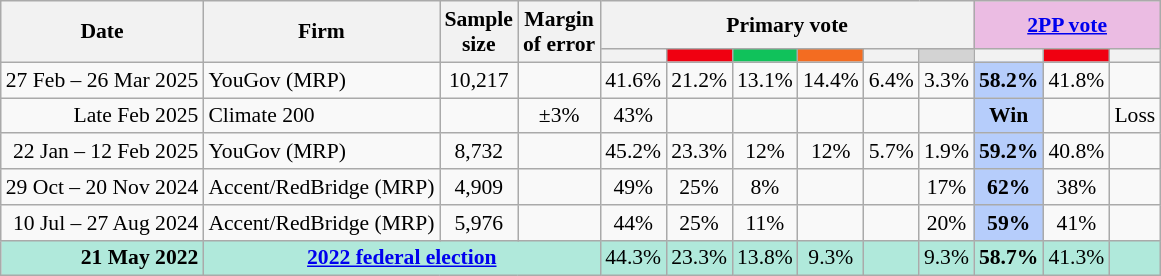<table class="nowrap wikitable tpl-blanktable" style=text-align:center;font-size:90%>
<tr>
<th rowspan=2>Date</th>
<th rowspan=2>Firm</th>
<th rowspan=2>Sample<br>size</th>
<th rowspan=2>Margin<br>of error</th>
<th colspan=6>Primary vote</th>
<th colspan=3 class=unsortable style=background:#ebbce3><a href='#'>2PP vote</a></th>
</tr>
<tr>
<th style=background:></th>
<th style="background:#F00011"></th>
<th style=background:#10C25B></th>
<th style=background:#f36c21></th>
<th style=background:></th>
<th style=background:lightgray></th>
<th style=background:></th>
<th style="background:#F00011"></th>
<th style=background:></th>
</tr>
<tr>
<td align=right>27 Feb – 26 Mar 2025</td>
<td align=left>YouGov (MRP)</td>
<td>10,217</td>
<td></td>
<td>41.6%</td>
<td>21.2%</td>
<td>13.1%</td>
<td>14.4%</td>
<td>6.4%</td>
<td>3.3%</td>
<th style=background:#B6CDFB>58.2%</th>
<td>41.8%</td>
<td></td>
</tr>
<tr>
<td align=right>Late Feb 2025</td>
<td align=left>Climate 200</td>
<td></td>
<td>±3%</td>
<td>43%</td>
<td></td>
<td></td>
<td></td>
<td></td>
<td></td>
<th style="background:#B6CDFB">Win</th>
<td></td>
<td>Loss</td>
</tr>
<tr>
<td align=right>22 Jan – 12 Feb 2025</td>
<td align=left>YouGov (MRP)</td>
<td>8,732</td>
<td></td>
<td>45.2%</td>
<td>23.3%</td>
<td>12%</td>
<td>12%</td>
<td>5.7%</td>
<td>1.9%</td>
<th style=background:#B6CDFB>59.2%</th>
<td>40.8%</td>
<td></td>
</tr>
<tr>
<td align=right>29 Oct – 20 Nov 2024</td>
<td align=left>Accent/RedBridge (MRP)</td>
<td>4,909</td>
<td></td>
<td>49%</td>
<td>25%</td>
<td>8%</td>
<td></td>
<td></td>
<td>17%</td>
<th style=background:#B6CDFB>62%</th>
<td>38%</td>
<td></td>
</tr>
<tr>
<td align=right>10 Jul – 27 Aug 2024</td>
<td align=left>Accent/RedBridge (MRP)</td>
<td>5,976</td>
<td></td>
<td>44%</td>
<td>25%</td>
<td>11%</td>
<td></td>
<td></td>
<td>20%</td>
<th style=background:#B6CDFB>59%</th>
<td>41%</td>
<td></td>
</tr>
<tr style=background:#b0e9db>
<td style=text-align:right data-sort-value=21-May-2022><strong>21 May 2022</strong></td>
<td colspan=3 style=text-align:center><strong><a href='#'>2022 federal election</a></strong></td>
<td>44.3%</td>
<td>23.3%</td>
<td>13.8%</td>
<td>9.3%</td>
<td></td>
<td>9.3%</td>
<td><strong>58.7%</strong></td>
<td>41.3%</td>
<td></td>
</tr>
</table>
